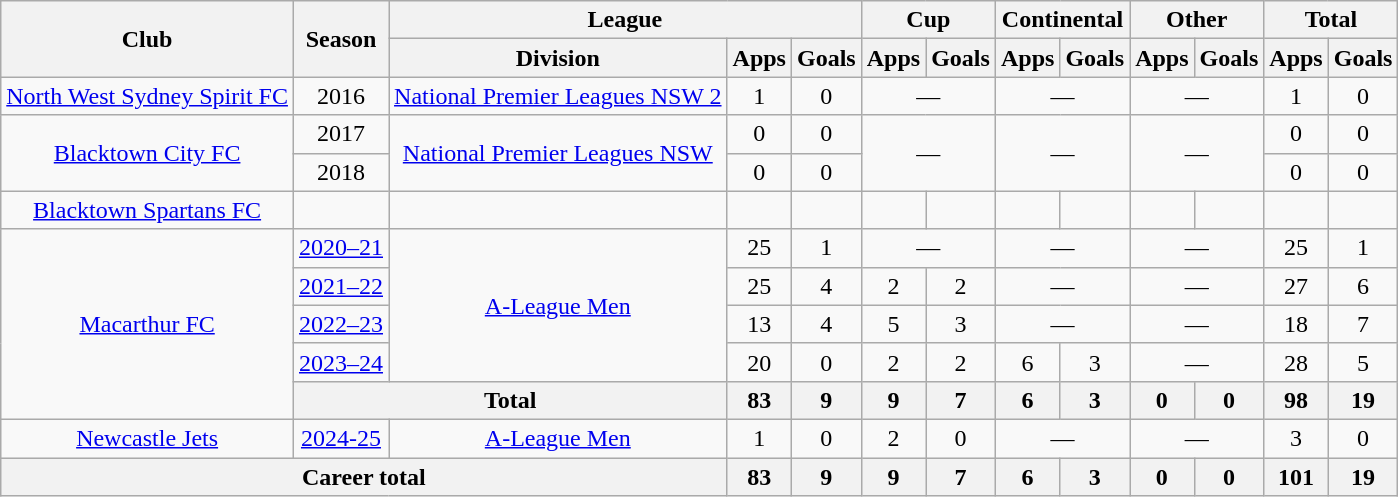<table class="wikitable" style="text-align:center">
<tr>
<th rowspan="2">Club</th>
<th rowspan="2">Season</th>
<th colspan="3">League</th>
<th colspan="2">Cup</th>
<th colspan="2">Continental</th>
<th colspan="2">Other</th>
<th colspan="2">Total</th>
</tr>
<tr>
<th>Division</th>
<th>Apps</th>
<th>Goals</th>
<th>Apps</th>
<th>Goals</th>
<th>Apps</th>
<th>Goals</th>
<th>Apps</th>
<th>Goals</th>
<th>Apps</th>
<th>Goals</th>
</tr>
<tr>
<td><a href='#'>North West Sydney Spirit FC</a></td>
<td>2016</td>
<td><a href='#'>National Premier Leagues NSW 2</a></td>
<td>1</td>
<td>0</td>
<td colspan="2">—</td>
<td colspan="2">—</td>
<td colspan="2">—</td>
<td>1</td>
<td>0</td>
</tr>
<tr>
<td rowspan="2"><a href='#'>Blacktown City FC</a></td>
<td>2017</td>
<td rowspan="2"><a href='#'>National Premier Leagues NSW</a></td>
<td>0</td>
<td>0</td>
<td colspan="2" rowspan="2">—</td>
<td colspan="2" rowspan="2">—</td>
<td colspan="2" rowspan="2">—</td>
<td>0</td>
<td>0</td>
</tr>
<tr>
<td>2018</td>
<td>0</td>
<td>0</td>
<td>0</td>
<td>0</td>
</tr>
<tr>
<td><a href='#'>Blacktown Spartans FC</a></td>
<td></td>
<td></td>
<td></td>
<td></td>
<td></td>
<td></td>
<td></td>
<td></td>
<td></td>
<td></td>
<td></td>
<td></td>
</tr>
<tr>
<td rowspan="5"><a href='#'>Macarthur FC</a></td>
<td><a href='#'>2020–21</a></td>
<td rowspan="4"><a href='#'>A-League Men</a></td>
<td>25</td>
<td>1</td>
<td colspan="2">—</td>
<td colspan="2">—</td>
<td colspan="2">—</td>
<td>25</td>
<td>1</td>
</tr>
<tr>
<td><a href='#'>2021–22</a></td>
<td>25</td>
<td>4</td>
<td>2</td>
<td>2</td>
<td colspan="2">—</td>
<td colspan="2">—</td>
<td>27</td>
<td>6</td>
</tr>
<tr>
<td><a href='#'>2022–23</a></td>
<td>13</td>
<td>4</td>
<td>5</td>
<td>3</td>
<td colspan="2">—</td>
<td colspan="2">—</td>
<td>18</td>
<td>7</td>
</tr>
<tr>
<td><a href='#'>2023–24</a></td>
<td>20</td>
<td>0</td>
<td>2</td>
<td>2</td>
<td>6</td>
<td>3</td>
<td colspan="2">—</td>
<td>28</td>
<td>5</td>
</tr>
<tr>
<th colspan="2">Total</th>
<th>83</th>
<th>9</th>
<th>9</th>
<th>7</th>
<th>6</th>
<th>3</th>
<th>0</th>
<th>0</th>
<th>98</th>
<th>19</th>
</tr>
<tr>
<td><a href='#'>Newcastle Jets</a></td>
<td><a href='#'>2024-25</a></td>
<td><a href='#'>A-League Men</a></td>
<td>1</td>
<td>0</td>
<td>2</td>
<td>0</td>
<td colspan="2">—</td>
<td colspan="2">—</td>
<td>3</td>
<td>0</td>
</tr>
<tr>
<th colspan="3">Career total</th>
<th>83</th>
<th>9</th>
<th>9</th>
<th>7</th>
<th>6</th>
<th>3</th>
<th>0</th>
<th>0</th>
<th>101</th>
<th>19</th>
</tr>
</table>
